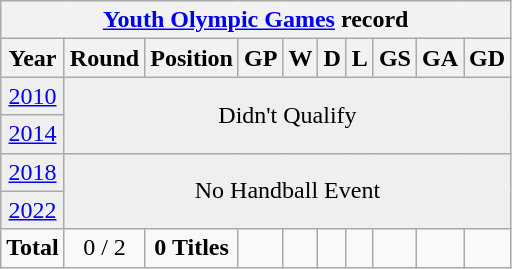<table class="wikitable" style="text-align: center;">
<tr>
<th colspan=10><a href='#'>Youth Olympic Games</a> record</th>
</tr>
<tr>
<th>Year</th>
<th>Round</th>
<th>Position</th>
<th>GP</th>
<th>W</th>
<th>D</th>
<th>L</th>
<th>GS</th>
<th>GA</th>
<th>GD</th>
</tr>
<tr bgcolor="efefef">
<td> <a href='#'>2010</a></td>
<td Colspan=10 rowspan=2>Didn't Qualify</td>
</tr>
<tr bgcolor="efefef">
<td> <a href='#'>2014</a></td>
</tr>
<tr bgcolor="efefef">
<td> <a href='#'>2018</a></td>
<td colspan=10 rowspan=2>No Handball Event</td>
</tr>
<tr bgcolor="efefef">
<td> <a href='#'>2022</a></td>
</tr>
<tr>
<td><strong>Total</strong></td>
<td>0 / 2</td>
<td><strong>0 Titles</strong></td>
<td></td>
<td></td>
<td></td>
<td></td>
<td></td>
<td></td>
<td></td>
</tr>
</table>
